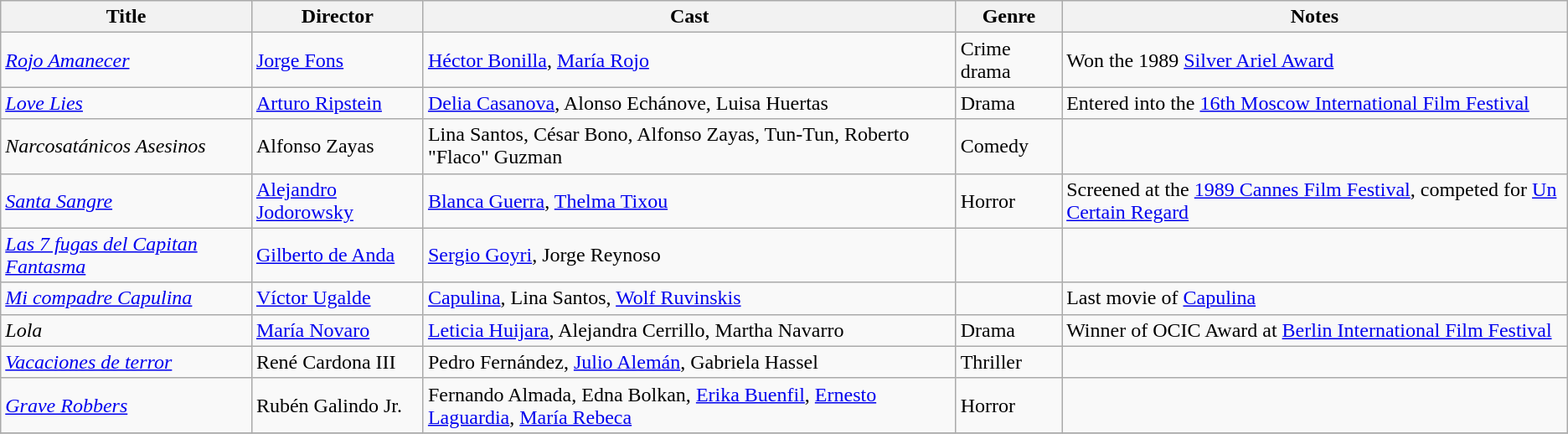<table class="wikitable">
<tr>
<th>Title</th>
<th>Director</th>
<th>Cast</th>
<th>Genre</th>
<th>Notes</th>
</tr>
<tr>
<td><em><a href='#'>Rojo Amanecer</a></em></td>
<td><a href='#'>Jorge Fons</a></td>
<td><a href='#'>Héctor Bonilla</a>, <a href='#'>María Rojo</a></td>
<td>Crime drama</td>
<td>Won the 1989 <a href='#'>Silver Ariel Award</a></td>
</tr>
<tr>
<td><em><a href='#'>Love Lies</a></em></td>
<td><a href='#'>Arturo Ripstein</a></td>
<td><a href='#'>Delia Casanova</a>, Alonso Echánove, Luisa Huertas</td>
<td>Drama</td>
<td>Entered into the <a href='#'>16th Moscow International Film Festival</a></td>
</tr>
<tr>
<td><em>Narcosatánicos Asesinos</em></td>
<td>Alfonso Zayas</td>
<td>Lina Santos, César Bono, Alfonso Zayas, Tun-Tun, Roberto "Flaco" Guzman</td>
<td>Comedy</td>
<td></td>
</tr>
<tr>
<td><em><a href='#'>Santa Sangre</a></em></td>
<td><a href='#'>Alejandro Jodorowsky</a></td>
<td><a href='#'>Blanca Guerra</a>, <a href='#'>Thelma Tixou</a></td>
<td>Horror</td>
<td>Screened at the <a href='#'>1989 Cannes Film Festival</a>, competed for <a href='#'>Un Certain Regard</a></td>
</tr>
<tr>
<td><em><a href='#'>Las 7 fugas del Capitan Fantasma</a></em></td>
<td><a href='#'>Gilberto de Anda</a></td>
<td><a href='#'>Sergio Goyri</a>, Jorge Reynoso</td>
<td></td>
<td></td>
</tr>
<tr>
<td><em><a href='#'>Mi compadre Capulina</a></em></td>
<td><a href='#'>Víctor Ugalde</a></td>
<td><a href='#'>Capulina</a>, Lina Santos, <a href='#'>Wolf Ruvinskis</a></td>
<td></td>
<td>Last movie of <a href='#'>Capulina</a></td>
</tr>
<tr>
<td><em>Lola</em></td>
<td><a href='#'>María Novaro</a></td>
<td><a href='#'>Leticia Huijara</a>, Alejandra Cerrillo, Martha Navarro</td>
<td>Drama</td>
<td>Winner of OCIC Award at <a href='#'>Berlin International Film Festival</a></td>
</tr>
<tr>
<td><em><a href='#'>Vacaciones de terror</a></em></td>
<td>René Cardona III</td>
<td>Pedro Fernández, <a href='#'>Julio Alemán</a>, Gabriela Hassel</td>
<td>Thriller</td>
<td></td>
</tr>
<tr>
<td><em><a href='#'>Grave Robbers</a></em></td>
<td>Rubén Galindo Jr.</td>
<td>Fernando Almada, Edna Bolkan, <a href='#'>Erika Buenfil</a>, <a href='#'>Ernesto Laguardia</a>, <a href='#'>María Rebeca</a></td>
<td>Horror</td>
<td></td>
</tr>
<tr>
</tr>
</table>
